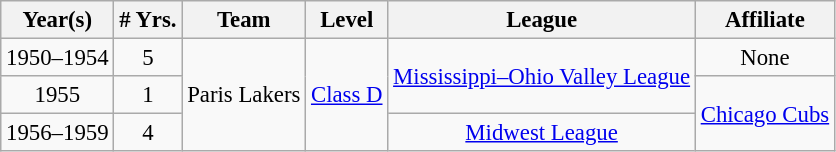<table class="wikitable" style="text-align:center; font-size: 95%;">
<tr>
<th>Year(s)</th>
<th># Yrs.</th>
<th>Team</th>
<th>Level</th>
<th>League</th>
<th>Affiliate</th>
</tr>
<tr>
<td>1950–1954</td>
<td>5</td>
<td rowspan=3>Paris Lakers</td>
<td rowspan=3><a href='#'>Class D</a></td>
<td rowspan=2><a href='#'>Mississippi–Ohio Valley League</a></td>
<td>None</td>
</tr>
<tr>
<td>1955</td>
<td>1</td>
<td rowspan=2><a href='#'>Chicago Cubs</a></td>
</tr>
<tr>
<td>1956–1959</td>
<td>4</td>
<td><a href='#'>Midwest League</a></td>
</tr>
</table>
